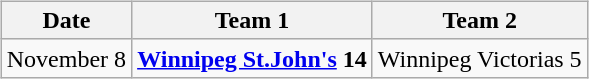<table cellspacing="10">
<tr>
<td valign="top"><br><table class="wikitable">
<tr>
<th>Date</th>
<th>Team 1</th>
<th>Team 2</th>
</tr>
<tr>
<td>November 8</td>
<td><strong><a href='#'>Winnipeg St.John's</a> 14</strong></td>
<td>Winnipeg Victorias 5</td>
</tr>
</table>
</td>
</tr>
</table>
